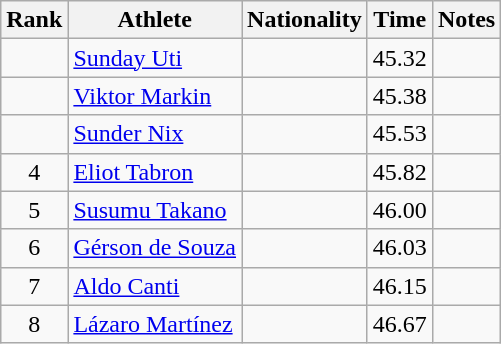<table class="wikitable sortable" style="text-align:center">
<tr>
<th>Rank</th>
<th>Athlete</th>
<th>Nationality</th>
<th>Time</th>
<th>Notes</th>
</tr>
<tr>
<td></td>
<td align=left><a href='#'>Sunday Uti</a></td>
<td align=left></td>
<td>45.32</td>
<td></td>
</tr>
<tr>
<td></td>
<td align=left><a href='#'>Viktor Markin</a></td>
<td align=left></td>
<td>45.38</td>
<td></td>
</tr>
<tr>
<td></td>
<td align=left><a href='#'>Sunder Nix</a></td>
<td align=left></td>
<td>45.53</td>
<td></td>
</tr>
<tr>
<td>4</td>
<td align=left><a href='#'>Eliot Tabron</a></td>
<td align=left></td>
<td>45.82</td>
<td></td>
</tr>
<tr>
<td>5</td>
<td align=left><a href='#'>Susumu Takano</a></td>
<td align=left></td>
<td>46.00</td>
<td></td>
</tr>
<tr>
<td>6</td>
<td align=left><a href='#'>Gérson de Souza</a></td>
<td align=left></td>
<td>46.03</td>
<td></td>
</tr>
<tr>
<td>7</td>
<td align=left><a href='#'>Aldo Canti</a></td>
<td align=left></td>
<td>46.15</td>
<td></td>
</tr>
<tr>
<td>8</td>
<td align=left><a href='#'>Lázaro Martínez</a></td>
<td align=left></td>
<td>46.67</td>
<td></td>
</tr>
</table>
